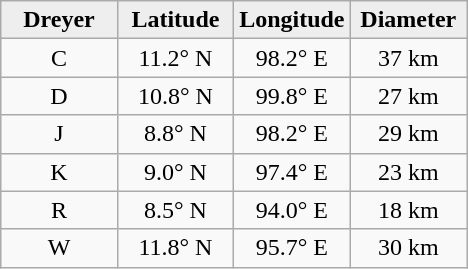<table class="wikitable">
<tr>
<th width="25%" style="background:#eeeeee;">Dreyer</th>
<th width="25%" style="background:#eeeeee;">Latitude</th>
<th width="25%" style="background:#eeeeee;">Longitude</th>
<th width="25%" style="background:#eeeeee;">Diameter</th>
</tr>
<tr>
<td align="center">C</td>
<td align="center">11.2° N</td>
<td align="center">98.2° E</td>
<td align="center">37 km</td>
</tr>
<tr>
<td align="center">D</td>
<td align="center">10.8° N</td>
<td align="center">99.8° E</td>
<td align="center">27 km</td>
</tr>
<tr>
<td align="center">J</td>
<td align="center">8.8° N</td>
<td align="center">98.2° E</td>
<td align="center">29 km</td>
</tr>
<tr>
<td align="center">K</td>
<td align="center">9.0° N</td>
<td align="center">97.4° E</td>
<td align="center">23 km</td>
</tr>
<tr>
<td align="center">R</td>
<td align="center">8.5° N</td>
<td align="center">94.0° E</td>
<td align="center">18 km</td>
</tr>
<tr>
<td align="center">W</td>
<td align="center">11.8° N</td>
<td align="center">95.7° E</td>
<td align="center">30 km</td>
</tr>
</table>
